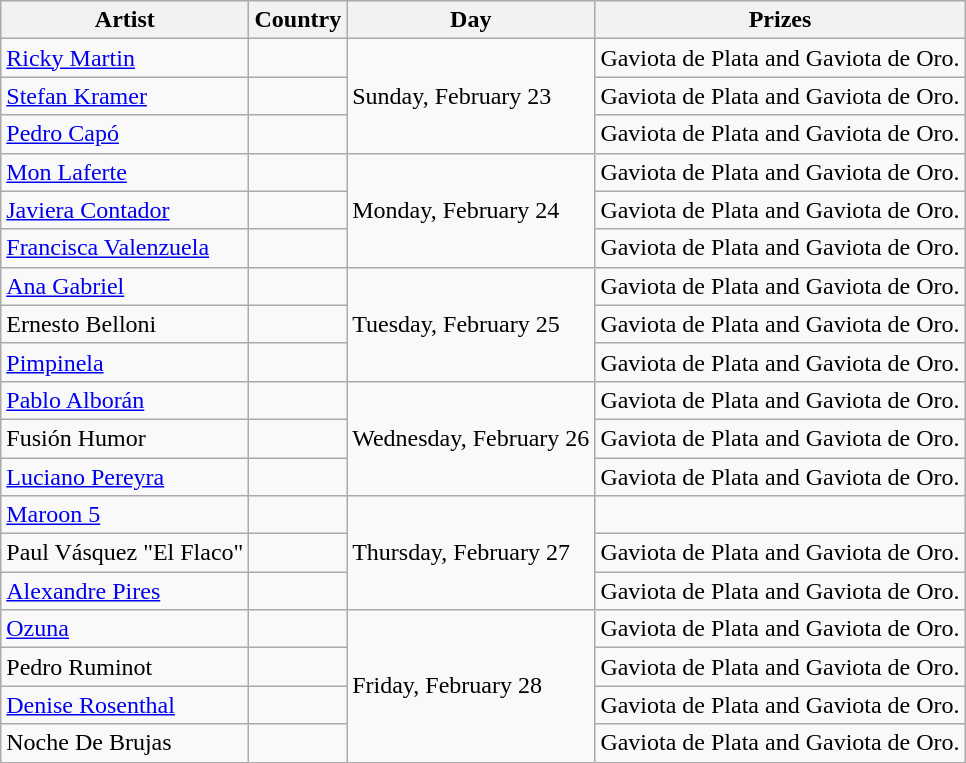<table class="wikitable">
<tr>
<th>Artist</th>
<th>Country</th>
<th>Day</th>
<th>Prizes</th>
</tr>
<tr>
<td><a href='#'>Ricky Martin</a></td>
<td></td>
<td rowspan="3">Sunday, February 23</td>
<td>Gaviota de Plata and Gaviota de Oro.</td>
</tr>
<tr>
<td><a href='#'>Stefan Kramer</a></td>
<td></td>
<td>Gaviota de Plata and Gaviota de Oro.</td>
</tr>
<tr>
<td><a href='#'>Pedro Capó</a></td>
<td></td>
<td>Gaviota de Plata and Gaviota de Oro.</td>
</tr>
<tr>
<td><a href='#'>Mon Laferte</a></td>
<td></td>
<td rowspan="3">Monday, February 24</td>
<td>Gaviota de Plata and Gaviota de Oro.</td>
</tr>
<tr>
<td><a href='#'>Javiera Contador</a></td>
<td></td>
<td>Gaviota de Plata and Gaviota de Oro.</td>
</tr>
<tr>
<td><a href='#'>Francisca Valenzuela</a></td>
<td></td>
<td>Gaviota de Plata and Gaviota de Oro.</td>
</tr>
<tr>
<td><a href='#'>Ana Gabriel</a></td>
<td></td>
<td rowspan="3">Tuesday, February 25</td>
<td>Gaviota de Plata and Gaviota de Oro.</td>
</tr>
<tr>
<td>Ernesto Belloni</td>
<td></td>
<td>Gaviota de Plata and Gaviota de Oro.</td>
</tr>
<tr>
<td><a href='#'>Pimpinela</a></td>
<td></td>
<td>Gaviota de Plata and Gaviota de Oro.</td>
</tr>
<tr>
<td><a href='#'>Pablo Alborán</a></td>
<td></td>
<td rowspan="3">Wednesday, February 26</td>
<td>Gaviota de Plata and Gaviota de Oro.</td>
</tr>
<tr>
<td>Fusión Humor</td>
<td></td>
<td>Gaviota de Plata and Gaviota de Oro.</td>
</tr>
<tr>
<td><a href='#'>Luciano Pereyra</a></td>
<td></td>
<td>Gaviota de Plata and Gaviota de Oro.</td>
</tr>
<tr>
<td><a href='#'>Maroon 5</a></td>
<td></td>
<td rowspan="3">Thursday, February 27</td>
<td></td>
</tr>
<tr>
<td>Paul Vásquez "El Flaco"</td>
<td></td>
<td>Gaviota de Plata and Gaviota de Oro.</td>
</tr>
<tr>
<td><a href='#'>Alexandre Pires</a></td>
<td></td>
<td>Gaviota de Plata and Gaviota de Oro.</td>
</tr>
<tr>
<td><a href='#'>Ozuna</a></td>
<td></td>
<td rowspan="4">Friday, February 28</td>
<td>Gaviota de Plata and Gaviota de Oro.</td>
</tr>
<tr>
<td>Pedro Ruminot</td>
<td></td>
<td>Gaviota de Plata and Gaviota de Oro.</td>
</tr>
<tr>
<td><a href='#'>Denise Rosenthal</a></td>
<td></td>
<td>Gaviota de Plata and Gaviota de Oro.</td>
</tr>
<tr>
<td>Noche De Brujas</td>
<td></td>
<td>Gaviota de Plata and Gaviota de Oro.</td>
</tr>
</table>
